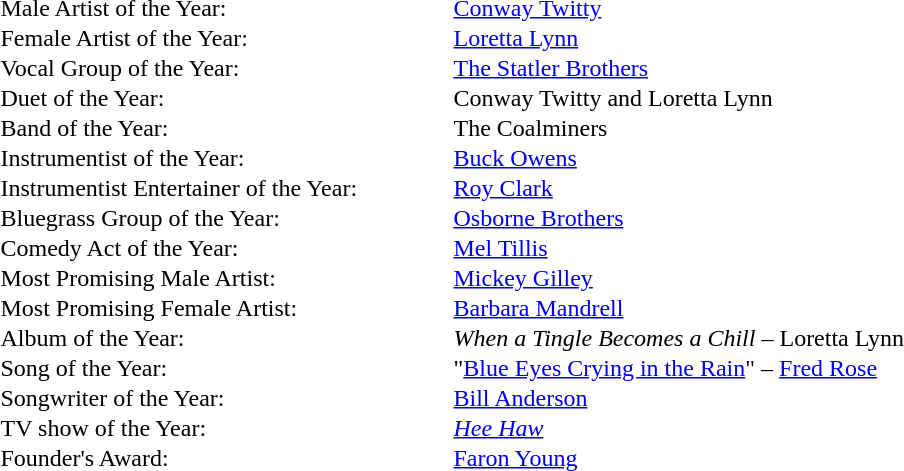<table cellspacing="0" border="0" cellpadding="1">
<tr>
<td style="width:300px;">Male Artist of the Year:</td>
<td><a href='#'>Conway Twitty</a></td>
</tr>
<tr>
<td>Female Artist of the Year:</td>
<td><a href='#'>Loretta Lynn</a></td>
</tr>
<tr>
<td>Vocal Group of the Year:</td>
<td><a href='#'>The Statler Brothers</a></td>
</tr>
<tr>
<td>Duet of the Year:</td>
<td>Conway Twitty and Loretta Lynn</td>
</tr>
<tr>
<td>Band of the Year:</td>
<td>The Coalminers</td>
</tr>
<tr>
<td>Instrumentist of the Year:</td>
<td><a href='#'>Buck Owens</a></td>
</tr>
<tr>
<td>Instrumentist Entertainer of the Year:</td>
<td><a href='#'>Roy Clark</a></td>
</tr>
<tr>
<td>Bluegrass Group of the Year:</td>
<td><a href='#'>Osborne Brothers</a></td>
</tr>
<tr>
<td>Comedy Act of the Year:</td>
<td><a href='#'>Mel Tillis</a></td>
</tr>
<tr>
<td>Most Promising Male Artist:</td>
<td><a href='#'>Mickey Gilley</a></td>
</tr>
<tr>
<td>Most Promising Female Artist:</td>
<td><a href='#'>Barbara Mandrell</a></td>
</tr>
<tr>
<td>Album of the Year:</td>
<td><em>When a Tingle Becomes a Chill</em> – Loretta Lynn</td>
</tr>
<tr>
<td>Song of the Year:</td>
<td>"<a href='#'>Blue Eyes Crying in the Rain</a>" – <a href='#'>Fred Rose</a></td>
</tr>
<tr>
<td>Songwriter of the Year:</td>
<td><a href='#'>Bill Anderson</a></td>
</tr>
<tr>
<td>TV show of the Year:</td>
<td><em><a href='#'>Hee Haw</a></em></td>
</tr>
<tr>
<td>Founder's Award:</td>
<td><a href='#'>Faron Young</a></td>
</tr>
<tr>
</tr>
</table>
